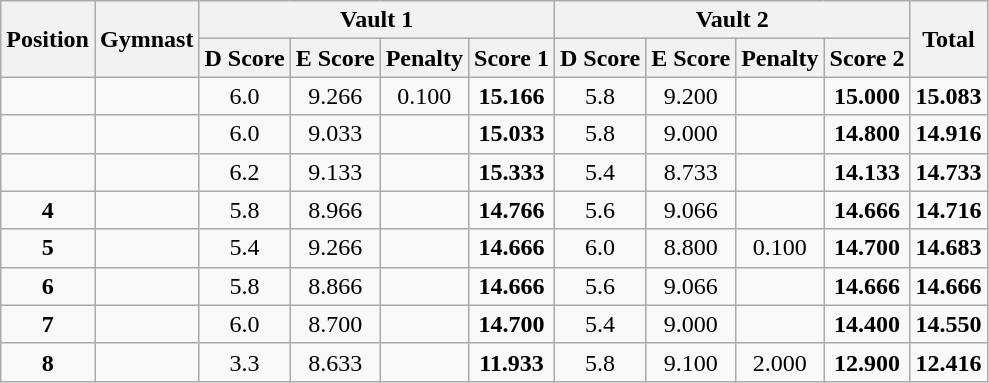<table style="text-align:center;" class="wikitable sortable">
<tr>
<th rowspan="2">Position</th>
<th rowspan="2">Gymnast</th>
<th colspan="4">Vault 1</th>
<th colspan="4">Vault 2</th>
<th rowspan="2">Total</th>
</tr>
<tr>
<th>D Score</th>
<th>E Score</th>
<th>Penalty</th>
<th>Score 1</th>
<th>D Score</th>
<th>E Score</th>
<th>Penalty</th>
<th>Score 2</th>
</tr>
<tr>
<td style="text-align:center" scope="row"><strong></strong></td>
<td style="text-align:left;"></td>
<td>6.0</td>
<td>9.266</td>
<td>0.100</td>
<td><strong>15.166</strong></td>
<td>5.8</td>
<td>9.200</td>
<td></td>
<td><strong>15.000</strong></td>
<td><strong>15.083</strong></td>
</tr>
<tr>
<td style="text-align:center" scope="row"><strong></strong></td>
<td style="text-align:left;"></td>
<td>6.0</td>
<td>9.033</td>
<td></td>
<td><strong>15.033</strong></td>
<td>5.8</td>
<td>9.000</td>
<td></td>
<td><strong>14.800</strong></td>
<td><strong>14.916</strong></td>
</tr>
<tr>
<td style="text-align:center" scope="row"><strong></strong></td>
<td style="text-align:left;"></td>
<td>6.2</td>
<td>9.133</td>
<td></td>
<td><strong>15.333</strong></td>
<td>5.4</td>
<td>8.733</td>
<td></td>
<td><strong>14.133</strong></td>
<td><strong>14.733</strong></td>
</tr>
<tr>
<td style="text-align:center" scope="row"><strong>4</strong></td>
<td style="text-align:left;"></td>
<td>5.8</td>
<td>8.966</td>
<td></td>
<td><strong>14.766</strong></td>
<td>5.6</td>
<td>9.066</td>
<td></td>
<td><strong>14.666</strong></td>
<td><strong>14.716</strong></td>
</tr>
<tr>
<td style="text-align:center" scope="row"><strong>5</strong></td>
<td style="text-align:left;"></td>
<td>5.4</td>
<td>9.266</td>
<td></td>
<td><strong>14.666</strong></td>
<td>6.0</td>
<td>8.800</td>
<td>0.100</td>
<td><strong>14.700</strong></td>
<td><strong>14.683</strong></td>
</tr>
<tr>
<td style="text-align:center" scope="row"><strong>6</strong></td>
<td style="text-align:left;"></td>
<td>5.8</td>
<td>8.866</td>
<td></td>
<td><strong>14.666</strong></td>
<td>5.6</td>
<td>9.066</td>
<td></td>
<td><strong>14.666</strong></td>
<td><strong>14.666</strong></td>
</tr>
<tr>
<td style="text-align:center" scope="row"><strong>7</strong></td>
<td style="text-align:left;"></td>
<td>6.0</td>
<td>8.700</td>
<td></td>
<td><strong>14.700</strong></td>
<td>5.4</td>
<td>9.000</td>
<td></td>
<td><strong>14.400</strong></td>
<td><strong>14.550</strong></td>
</tr>
<tr>
<td style="text-align:center" scope="row"><strong>8</strong></td>
<td style="text-align:left;"></td>
<td>3.3</td>
<td>8.633</td>
<td></td>
<td><strong>11.933</strong></td>
<td>5.8</td>
<td>9.100</td>
<td>2.000</td>
<td><strong>12.900</strong></td>
<td><strong>12.416</strong></td>
</tr>
</table>
